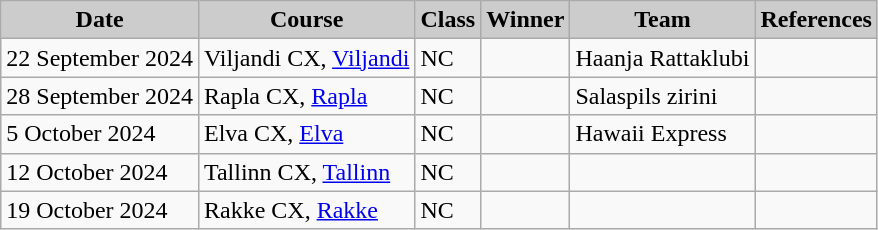<table class="wikitable sortable alternance ">
<tr>
<th scope="col" style="background-color:#CCCCCC;">Date</th>
<th scope="col" style="background-color:#CCCCCC;">Course</th>
<th scope="col" style="background-color:#CCCCCC;">Class</th>
<th scope="col" style="background-color:#CCCCCC;">Winner</th>
<th scope="col" style="background-color:#CCCCCC;">Team</th>
<th scope="col" style="background-color:#CCCCCC;">References</th>
</tr>
<tr>
<td>22 September 2024</td>
<td> Viljandi CX, <a href='#'>Viljandi</a></td>
<td>NC</td>
<td></td>
<td>Haanja Rattaklubi</td>
<td></td>
</tr>
<tr>
<td>28 September 2024</td>
<td> Rapla CX, <a href='#'>Rapla</a></td>
<td>NC</td>
<td></td>
<td>Salaspils zirini</td>
<td></td>
</tr>
<tr>
<td>5 October 2024</td>
<td> Elva CX, <a href='#'>Elva</a></td>
<td>NC</td>
<td></td>
<td>Hawaii Express</td>
<td></td>
</tr>
<tr>
<td>12 October 2024</td>
<td> Tallinn CX, <a href='#'>Tallinn</a></td>
<td>NC</td>
<td></td>
<td></td>
<td></td>
</tr>
<tr>
<td>19 October 2024</td>
<td> Rakke CX, <a href='#'>Rakke</a></td>
<td>NC</td>
<td></td>
<td></td>
<td></td>
</tr>
</table>
